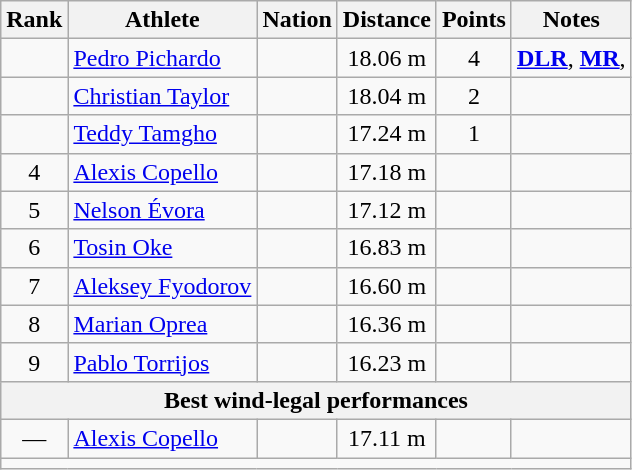<table class="wikitable mw-datatable sortable" style="text-align:center;">
<tr>
<th>Rank</th>
<th>Athlete</th>
<th>Nation</th>
<th>Distance</th>
<th>Points</th>
<th>Notes</th>
</tr>
<tr>
<td></td>
<td align=left><a href='#'>Pedro Pichardo</a></td>
<td align=left></td>
<td>18.06 m </td>
<td>4</td>
<td><strong><a href='#'>DLR</a></strong>, <strong><a href='#'>MR</a></strong>, </td>
</tr>
<tr>
<td></td>
<td align=left><a href='#'>Christian Taylor</a></td>
<td align=left></td>
<td>18.04 m </td>
<td>2</td>
<td></td>
</tr>
<tr>
<td></td>
<td align=left><a href='#'>Teddy Tamgho</a></td>
<td align=left></td>
<td>17.24 m </td>
<td>1</td>
<td></td>
</tr>
<tr>
<td>4</td>
<td align=left><a href='#'>Alexis Copello</a></td>
<td align=left></td>
<td>17.18 m </td>
<td></td>
<td></td>
</tr>
<tr>
<td>5</td>
<td align=left><a href='#'>Nelson Évora</a></td>
<td align=left></td>
<td>17.12 m </td>
<td></td>
<td></td>
</tr>
<tr>
<td>6</td>
<td align=left><a href='#'>Tosin Oke</a></td>
<td align=left></td>
<td>16.83 m </td>
<td></td>
<td></td>
</tr>
<tr>
<td>7</td>
<td align=left><a href='#'>Aleksey Fyodorov</a></td>
<td align=left></td>
<td>16.60 m </td>
<td></td>
<td></td>
</tr>
<tr>
<td>8</td>
<td align=left><a href='#'>Marian Oprea</a></td>
<td align=left></td>
<td>16.36 m </td>
<td></td>
<td></td>
</tr>
<tr>
<td>9</td>
<td align=left><a href='#'>Pablo Torrijos</a></td>
<td align=left></td>
<td>16.23 m </td>
<td></td>
<td></td>
</tr>
<tr>
<th align=center colspan=6>Best wind-legal performances</th>
</tr>
<tr>
<td>—</td>
<td align=left><a href='#'>Alexis Copello</a></td>
<td align=left></td>
<td>17.11 m </td>
<td></td>
<td></td>
</tr>
<tr class="sortbottom">
<td colspan=6></td>
</tr>
</table>
